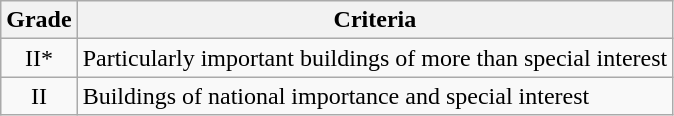<table class="wikitable">
<tr>
<th>Grade</th>
<th>Criteria</th>
</tr>
<tr>
<td align="center" >II*</td>
<td>Particularly important buildings of more than special interest</td>
</tr>
<tr>
<td align="center" >II</td>
<td>Buildings of national importance and special interest</td>
</tr>
</table>
